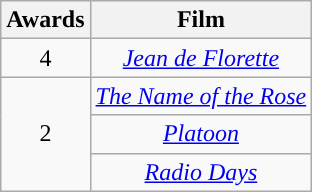<table class="wikitable" style="text-align:center;">
<tr>
<th style="background:">Awards</th>
<th style="background:">Film</th>
</tr>
<tr>
<td>4</td>
<td><em><a href='#'>Jean de Florette</a></em></td>
</tr>
<tr>
<td rowspan="3">2</td>
<td><em><a href='#'>The Name of the Rose</a></em></td>
</tr>
<tr>
<td><em><a href='#'>Platoon</a></em></td>
</tr>
<tr>
<td><em><a href='#'>Radio Days</a></em></td>
</tr>
</table>
